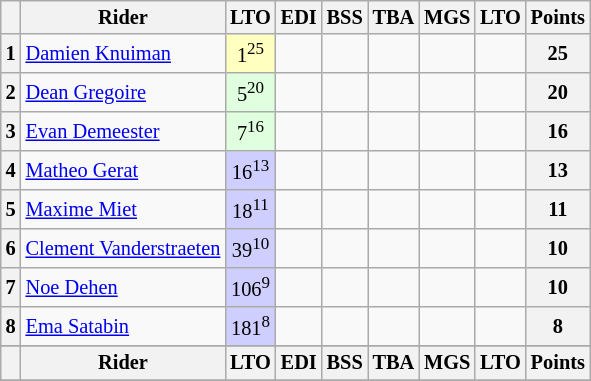<table class="wikitable" style="font-size: 85%; text-align: center">
<tr valign="top">
<th valign="middle"></th>
<th valign="middle">Rider</th>
<th>LTO<br></th>
<th>EDI<br></th>
<th>BSS<br></th>
<th>TBA<br></th>
<th>MGS<br></th>
<th>LTO<br></th>
<th valign="middle">Points</th>
</tr>
<tr>
<th>1</th>
<td align="left"> <a href='#'>Damien Knuiman</a></td>
<td style="background:#ffffbf;">1<sup>25</sup></td>
<td></td>
<td></td>
<td></td>
<td></td>
<td></td>
<th>25</th>
</tr>
<tr>
<th>2</th>
<td align="left"> <a href='#'>Dean Gregoire</a></td>
<td style="background:#dfffdf;">5<sup>20</sup></td>
<td></td>
<td></td>
<td></td>
<td></td>
<td></td>
<th>20</th>
</tr>
<tr>
<th>3</th>
<td align="left"> <a href='#'>Evan Demeester</a></td>
<td style="background:#dfffdf;">7<sup>16</sup></td>
<td></td>
<td></td>
<td></td>
<td></td>
<td></td>
<th>16</th>
</tr>
<tr>
<th>4</th>
<td align="left"> <a href='#'>Matheo Gerat</a></td>
<td style="background:#cfcfff;">16<sup>13</sup></td>
<td></td>
<td></td>
<td></td>
<td></td>
<td></td>
<th>13</th>
</tr>
<tr>
<th>5</th>
<td align="left"> <a href='#'>Maxime Miet</a></td>
<td style="background:#cfcfff;">18<sup>11</sup></td>
<td></td>
<td></td>
<td></td>
<td></td>
<td></td>
<th>11</th>
</tr>
<tr>
<th>6</th>
<td align="left"> <a href='#'>Clement Vanderstraeten</a></td>
<td style="background:#cfcfff;">39<sup>10</sup></td>
<td></td>
<td></td>
<td></td>
<td></td>
<td></td>
<th>10</th>
</tr>
<tr>
<th>7</th>
<td align="left"> <a href='#'>Noe Dehen</a></td>
<td style="background:#cfcfff;">106<sup>9</sup></td>
<td></td>
<td></td>
<td></td>
<td></td>
<td></td>
<th>10</th>
</tr>
<tr>
<th>8</th>
<td align="left"> <a href='#'>Ema Satabin</a></td>
<td style="background:#cfcfff;">181<sup>8</sup></td>
<td></td>
<td></td>
<td></td>
<td></td>
<td></td>
<th>8</th>
</tr>
<tr>
</tr>
<tr valign="top">
<th valign="middle"></th>
<th valign="middle">Rider</th>
<th>LTO<br></th>
<th>EDI<br></th>
<th>BSS<br></th>
<th>TBA<br></th>
<th>MGS<br></th>
<th>LTO<br></th>
<th valign="middle">Points</th>
</tr>
<tr>
</tr>
</table>
